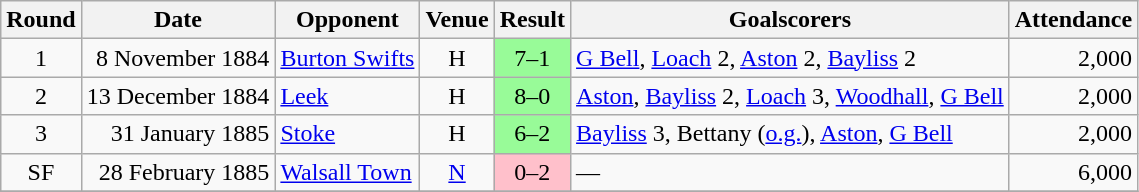<table class="wikitable">
<tr>
<th>Round</th>
<th>Date</th>
<th>Opponent</th>
<th>Venue</th>
<th>Result</th>
<th>Goalscorers</th>
<th>Attendance</th>
</tr>
<tr>
<td align="center">1</td>
<td align="right">8 November 1884</td>
<td><a href='#'>Burton Swifts</a></td>
<td align="center">H</td>
<td align="center" bgcolor="PaleGreen">7–1</td>
<td><a href='#'>G Bell</a>, <a href='#'>Loach</a> 2, <a href='#'>Aston</a> 2, <a href='#'>Bayliss</a> 2</td>
<td align="right">2,000</td>
</tr>
<tr>
<td align="center">2</td>
<td align="right">13 December 1884</td>
<td><a href='#'>Leek</a></td>
<td align="center">H</td>
<td align="center" bgcolor="PaleGreen">8–0</td>
<td><a href='#'>Aston</a>, <a href='#'>Bayliss</a> 2, <a href='#'>Loach</a> 3, <a href='#'>Woodhall</a>, <a href='#'>G Bell</a></td>
<td align="right">2,000</td>
</tr>
<tr>
<td align="center">3</td>
<td align="right">31 January 1885</td>
<td><a href='#'>Stoke</a></td>
<td align="center">H</td>
<td align="center" bgcolor="PaleGreen">6–2</td>
<td><a href='#'>Bayliss</a> 3, Bettany (<a href='#'>o.g.</a>), <a href='#'>Aston</a>, <a href='#'>G Bell</a></td>
<td align="right">2,000</td>
</tr>
<tr>
<td align="center">SF</td>
<td align="right">28 February 1885</td>
<td><a href='#'>Walsall Town</a></td>
<td align="center"><a href='#'>N</a></td>
<td align="center" bgcolor="Pink">0–2</td>
<td>—</td>
<td align="right">6,000</td>
</tr>
<tr>
</tr>
</table>
